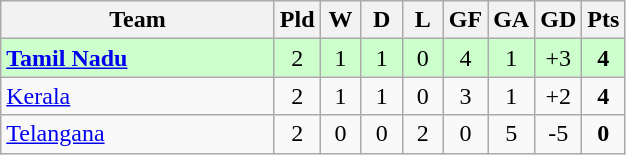<table class="wikitable" style="text-align: center;">
<tr>
<th width="175">Team</th>
<th width="20">Pld</th>
<th width="20">W</th>
<th width="20">D</th>
<th width="20">L</th>
<th width="20">GF</th>
<th width="20">GA</th>
<th width="20">GD</th>
<th width="20">Pts</th>
</tr>
<tr bgcolor=#ccffcc>
<td align=left><strong><a href='#'>Tamil Nadu</a></strong></td>
<td>2</td>
<td>1</td>
<td>1</td>
<td>0</td>
<td>4</td>
<td>1</td>
<td>+3</td>
<td><strong>4</strong></td>
</tr>
<tr>
<td align=left><a href='#'>Kerala</a></td>
<td>2</td>
<td>1</td>
<td>1</td>
<td>0</td>
<td>3</td>
<td>1</td>
<td>+2</td>
<td><strong>4</strong></td>
</tr>
<tr>
<td align=left><a href='#'>Telangana</a></td>
<td>2</td>
<td>0</td>
<td>0</td>
<td>2</td>
<td>0</td>
<td>5</td>
<td>-5</td>
<td><strong>0</strong></td>
</tr>
</table>
